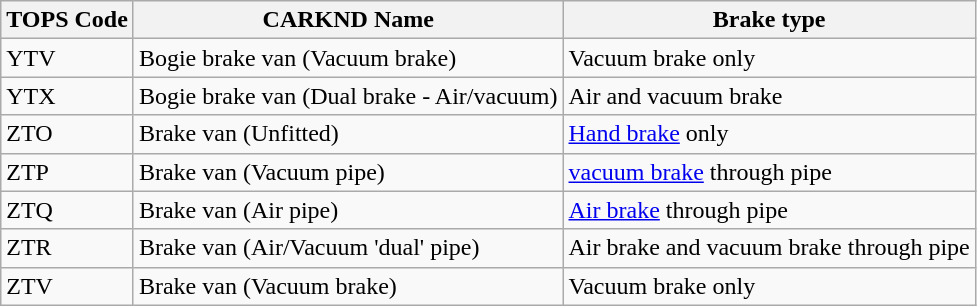<table class="wikitable">
<tr>
<th>TOPS Code</th>
<th>CARKND Name</th>
<th>Brake type</th>
</tr>
<tr>
<td>YTV</td>
<td>Bogie brake van (Vacuum brake)</td>
<td>Vacuum brake only</td>
</tr>
<tr>
<td>YTX</td>
<td>Bogie brake van (Dual brake - Air/vacuum)</td>
<td>Air and vacuum brake</td>
</tr>
<tr>
<td>ZTO</td>
<td>Brake van (Unfitted)</td>
<td><a href='#'>Hand brake</a> only</td>
</tr>
<tr>
<td>ZTP</td>
<td>Brake van (Vacuum pipe)</td>
<td><a href='#'>vacuum brake</a> through pipe </td>
</tr>
<tr>
<td>ZTQ</td>
<td>Brake van (Air pipe)</td>
<td><a href='#'>Air brake</a> through pipe </td>
</tr>
<tr>
<td>ZTR</td>
<td>Brake van (Air/Vacuum 'dual' pipe)</td>
<td>Air brake and vacuum brake through pipe </td>
</tr>
<tr>
<td>ZTV</td>
<td>Brake van (Vacuum brake)</td>
<td>Vacuum brake only</td>
</tr>
</table>
